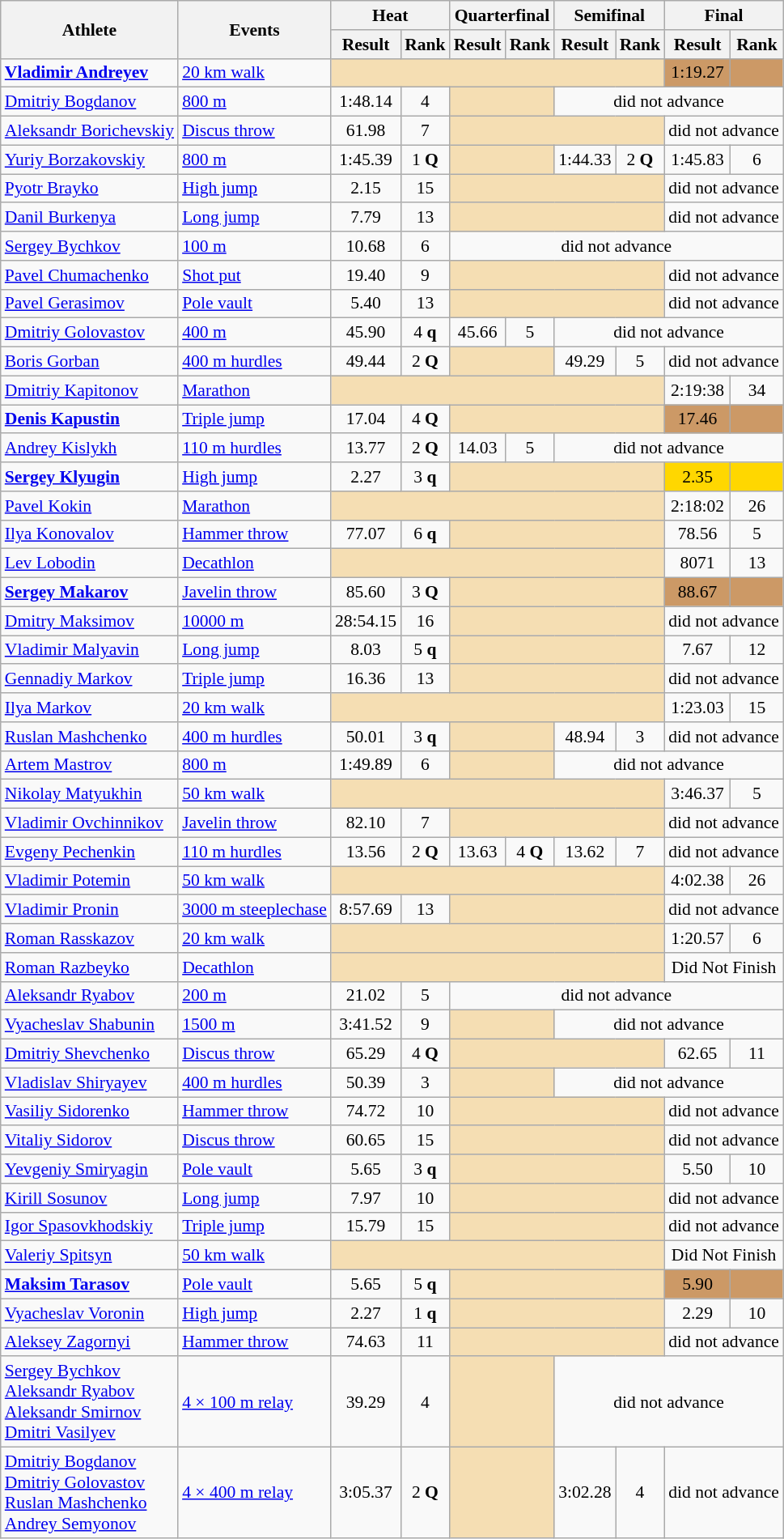<table class=wikitable style="font-size:90%">
<tr>
<th rowspan="2">Athlete</th>
<th rowspan="2">Events</th>
<th colspan="2">Heat</th>
<th colspan="2">Quarterfinal</th>
<th colspan="2">Semifinal</th>
<th colspan="2">Final</th>
</tr>
<tr>
<th>Result</th>
<th>Rank</th>
<th>Result</th>
<th>Rank</th>
<th>Result</th>
<th>Rank</th>
<th>Result</th>
<th>Rank</th>
</tr>
<tr>
<td><strong><a href='#'>Vladimir Andreyev</a></strong></td>
<td><a href='#'>20 km walk</a></td>
<td colspan="6" bgcolor="wheat"></td>
<td align=center bgcolor=cc9966>1:19.27</td>
<td align=center bgcolor=cc9966></td>
</tr>
<tr>
<td><a href='#'>Dmitriy Bogdanov</a></td>
<td><a href='#'>800 m</a></td>
<td align=center>1:48.14</td>
<td align=center>4</td>
<td colspan="2" bgcolor="wheat"></td>
<td align=center colspan="4">did not advance</td>
</tr>
<tr>
<td><a href='#'>Aleksandr Borichevskiy</a></td>
<td><a href='#'>Discus throw</a></td>
<td align=center>61.98</td>
<td align=center>7</td>
<td colspan="4" bgcolor="wheat"></td>
<td align=center colspan="2">did not advance</td>
</tr>
<tr>
<td><a href='#'>Yuriy Borzakovskiy</a></td>
<td><a href='#'>800 m</a></td>
<td align=center>1:45.39</td>
<td align=center>1 <strong>Q</strong></td>
<td colspan="2" bgcolor="wheat"></td>
<td align=center>1:44.33</td>
<td align=center>2 <strong>Q</strong></td>
<td align=center>1:45.83</td>
<td align=center>6</td>
</tr>
<tr>
<td><a href='#'>Pyotr Brayko</a></td>
<td><a href='#'>High jump</a></td>
<td align=center>2.15</td>
<td align=center>15</td>
<td colspan="4" bgcolor="wheat"></td>
<td align=center colspan="2">did not advance</td>
</tr>
<tr>
<td><a href='#'>Danil Burkenya</a></td>
<td><a href='#'>Long jump</a></td>
<td align=center>7.79</td>
<td align=center>13</td>
<td colspan="4" bgcolor="wheat"></td>
<td align=center colspan="2">did not advance</td>
</tr>
<tr>
<td><a href='#'>Sergey Bychkov</a></td>
<td><a href='#'>100 m</a></td>
<td align=center>10.68</td>
<td align=center>6</td>
<td align=center colspan="6">did not advance</td>
</tr>
<tr>
<td><a href='#'>Pavel Chumachenko</a></td>
<td><a href='#'>Shot put</a></td>
<td align=center>19.40</td>
<td align=center>9</td>
<td colspan="4" bgcolor="wheat"></td>
<td align=center colspan="2">did not advance</td>
</tr>
<tr>
<td><a href='#'>Pavel Gerasimov</a></td>
<td><a href='#'>Pole vault</a></td>
<td align=center>5.40</td>
<td align=center>13</td>
<td colspan="4" bgcolor="wheat"></td>
<td align=center colspan="2">did not advance</td>
</tr>
<tr>
<td><a href='#'>Dmitriy Golovastov</a></td>
<td><a href='#'>400 m</a></td>
<td align=center>45.90</td>
<td align=center>4 <strong>q</strong></td>
<td align=center>45.66</td>
<td align=center>5</td>
<td align=center colspan="4">did not advance</td>
</tr>
<tr>
<td><a href='#'>Boris Gorban</a></td>
<td><a href='#'>400 m hurdles</a></td>
<td align=center>49.44</td>
<td align=center>2 <strong>Q</strong></td>
<td colspan="2" bgcolor="wheat"></td>
<td align=center>49.29</td>
<td align=center>5</td>
<td align=center colspan="2">did not advance</td>
</tr>
<tr>
<td><a href='#'>Dmitriy Kapitonov</a></td>
<td><a href='#'>Marathon</a></td>
<td colspan="6" bgcolor="wheat"></td>
<td align=center>2:19:38</td>
<td align=center>34</td>
</tr>
<tr>
<td><strong><a href='#'>Denis Kapustin</a></strong></td>
<td><a href='#'>Triple jump</a></td>
<td align=center>17.04</td>
<td align=center>4 <strong>Q</strong></td>
<td colspan="4" bgcolor="wheat"></td>
<td align=center bgcolor=cc9966>17.46</td>
<td align=center bgcolor=cc9966></td>
</tr>
<tr>
<td><a href='#'>Andrey Kislykh</a></td>
<td><a href='#'>110 m hurdles</a></td>
<td align=center>13.77</td>
<td align=center>2 <strong>Q</strong></td>
<td align=center>14.03</td>
<td align=center>5</td>
<td align=center colspan="4">did not advance</td>
</tr>
<tr>
<td><strong><a href='#'>Sergey Klyugin</a></strong></td>
<td><a href='#'>High jump</a></td>
<td align=center>2.27</td>
<td align=center>3 <strong>q</strong></td>
<td colspan="4" bgcolor="wheat"></td>
<td align=center bgcolor=gold>2.35</td>
<td align=center bgcolor=gold></td>
</tr>
<tr>
<td><a href='#'>Pavel Kokin</a></td>
<td><a href='#'>Marathon</a></td>
<td colspan="6" bgcolor="wheat"></td>
<td align=center>2:18:02</td>
<td align=center>26</td>
</tr>
<tr>
<td><a href='#'>Ilya Konovalov</a></td>
<td><a href='#'>Hammer throw</a></td>
<td align=center>77.07</td>
<td align=center>6 <strong>q</strong></td>
<td colspan="4" bgcolor="wheat"></td>
<td align=center>78.56</td>
<td align=center>5</td>
</tr>
<tr>
<td><a href='#'>Lev Lobodin</a></td>
<td><a href='#'>Decathlon</a></td>
<td colspan="6" bgcolor="wheat"></td>
<td align=center>8071</td>
<td align=center>13</td>
</tr>
<tr>
<td><strong><a href='#'>Sergey Makarov</a></strong></td>
<td><a href='#'>Javelin throw</a></td>
<td align=center>85.60</td>
<td align=center>3 <strong>Q</strong></td>
<td colspan="4" bgcolor="wheat"></td>
<td align=center bgcolor=cc9966>88.67</td>
<td align=center bgcolor=cc9966></td>
</tr>
<tr>
<td><a href='#'>Dmitry Maksimov</a></td>
<td><a href='#'>10000 m</a></td>
<td align=center>28:54.15</td>
<td align=center>16</td>
<td colspan="4" bgcolor="wheat"></td>
<td align=center colspan="2">did not advance</td>
</tr>
<tr>
<td><a href='#'>Vladimir Malyavin</a></td>
<td><a href='#'>Long jump</a></td>
<td align=center>8.03</td>
<td align=center>5 <strong>q</strong></td>
<td colspan="4" bgcolor="wheat"></td>
<td align=center>7.67</td>
<td align=center>12</td>
</tr>
<tr>
<td><a href='#'>Gennadiy Markov</a></td>
<td><a href='#'>Triple jump</a></td>
<td align=center>16.36</td>
<td align=center>13</td>
<td colspan="4" bgcolor="wheat"></td>
<td align=center colspan="2">did not advance</td>
</tr>
<tr>
<td><a href='#'>Ilya Markov</a></td>
<td><a href='#'>20 km walk</a></td>
<td colspan="6" bgcolor="wheat"></td>
<td align=center>1:23.03</td>
<td align=center>15</td>
</tr>
<tr>
<td><a href='#'>Ruslan Mashchenko</a></td>
<td><a href='#'>400 m hurdles</a></td>
<td align=center>50.01</td>
<td align=center>3 <strong>q</strong></td>
<td colspan="2" bgcolor="wheat"></td>
<td align=center>48.94</td>
<td align=center>3</td>
<td align=center colspan="2">did not advance</td>
</tr>
<tr>
<td><a href='#'>Artem Mastrov</a></td>
<td><a href='#'>800 m</a></td>
<td align=center>1:49.89</td>
<td align=center>6</td>
<td colspan="2" bgcolor="wheat"></td>
<td align=center colspan="4">did not advance</td>
</tr>
<tr>
<td><a href='#'>Nikolay Matyukhin</a></td>
<td><a href='#'>50 km walk</a></td>
<td colspan="6" bgcolor="wheat"></td>
<td align=center>3:46.37</td>
<td align=center>5</td>
</tr>
<tr>
<td><a href='#'>Vladimir Ovchinnikov</a></td>
<td><a href='#'>Javelin throw</a></td>
<td align=center>82.10</td>
<td align=center>7</td>
<td colspan="4" bgcolor="wheat"></td>
<td align=center colspan="2">did not advance</td>
</tr>
<tr>
<td><a href='#'>Evgeny Pechenkin</a></td>
<td><a href='#'>110 m hurdles</a></td>
<td align=center>13.56</td>
<td align=center>2 <strong>Q</strong></td>
<td align=center>13.63</td>
<td align=center>4 <strong>Q</strong></td>
<td align=center>13.62</td>
<td align=center>7</td>
<td align=center colspan="2">did not advance</td>
</tr>
<tr>
<td><a href='#'>Vladimir Potemin</a></td>
<td><a href='#'>50 km walk</a></td>
<td colspan="6" bgcolor="wheat"></td>
<td align=center>4:02.38</td>
<td align=center>26</td>
</tr>
<tr>
<td><a href='#'>Vladimir Pronin</a></td>
<td><a href='#'>3000 m steeplechase</a></td>
<td align=center>8:57.69</td>
<td align=center>13</td>
<td colspan="4" bgcolor="wheat"></td>
<td align=center colspan="2">did not advance</td>
</tr>
<tr>
<td><a href='#'>Roman Rasskazov</a></td>
<td><a href='#'>20 km walk</a></td>
<td colspan="6" bgcolor="wheat"></td>
<td align=center>1:20.57</td>
<td align=center>6</td>
</tr>
<tr>
<td><a href='#'>Roman Razbeyko</a></td>
<td><a href='#'>Decathlon</a></td>
<td colspan="6" bgcolor="wheat"></td>
<td align=center colspan="2">Did Not Finish</td>
</tr>
<tr>
<td><a href='#'>Aleksandr Ryabov</a></td>
<td><a href='#'>200 m</a></td>
<td align=center>21.02</td>
<td align=center>5</td>
<td align=center colspan="6">did not advance</td>
</tr>
<tr>
<td><a href='#'>Vyacheslav Shabunin</a></td>
<td><a href='#'>1500 m</a></td>
<td align=center>3:41.52</td>
<td align=center>9</td>
<td colspan="2" bgcolor="wheat"></td>
<td align=center colspan="4">did not advance</td>
</tr>
<tr>
<td><a href='#'>Dmitriy Shevchenko</a></td>
<td><a href='#'>Discus throw</a></td>
<td align=center>65.29</td>
<td align=center>4 <strong>Q</strong></td>
<td colspan="4" bgcolor="wheat"></td>
<td align=center>62.65</td>
<td align=center>11</td>
</tr>
<tr>
<td><a href='#'>Vladislav Shiryayev</a></td>
<td><a href='#'>400 m hurdles</a></td>
<td align=center>50.39</td>
<td align=center>3</td>
<td colspan="2" bgcolor="wheat"></td>
<td align=center colspan="4">did not advance</td>
</tr>
<tr>
<td><a href='#'>Vasiliy Sidorenko</a></td>
<td><a href='#'>Hammer throw</a></td>
<td align=center>74.72</td>
<td align=center>10</td>
<td colspan="4" bgcolor="wheat"></td>
<td align=center colspan="2">did not advance</td>
</tr>
<tr>
<td><a href='#'>Vitaliy Sidorov</a></td>
<td><a href='#'>Discus throw</a></td>
<td align=center>60.65</td>
<td align=center>15</td>
<td colspan="4" bgcolor="wheat"></td>
<td align=center colspan="2">did not advance</td>
</tr>
<tr>
<td><a href='#'>Yevgeniy Smiryagin</a></td>
<td><a href='#'>Pole vault</a></td>
<td align=center>5.65</td>
<td align=center>3 <strong>q</strong></td>
<td colspan="4" bgcolor="wheat"></td>
<td align=center>5.50</td>
<td align=center>10</td>
</tr>
<tr>
<td><a href='#'>Kirill Sosunov</a></td>
<td><a href='#'>Long jump</a></td>
<td align=center>7.97</td>
<td align=center>10</td>
<td colspan="4" bgcolor="wheat"></td>
<td align=center colspan="2">did not advance</td>
</tr>
<tr>
<td><a href='#'>Igor Spasovkhodskiy</a></td>
<td><a href='#'>Triple jump</a></td>
<td align=center>15.79</td>
<td align=center>15</td>
<td colspan="4" bgcolor="wheat"></td>
<td align=center colspan="2">did not advance</td>
</tr>
<tr>
<td><a href='#'>Valeriy Spitsyn</a></td>
<td><a href='#'>50 km walk</a></td>
<td colspan="6" bgcolor="wheat"></td>
<td align=center colspan="2">Did Not Finish</td>
</tr>
<tr>
<td><strong><a href='#'>Maksim Tarasov</a></strong></td>
<td><a href='#'>Pole vault</a></td>
<td align=center>5.65</td>
<td align=center>5 <strong>q</strong></td>
<td colspan="4" bgcolor="wheat"></td>
<td align=center bgcolor=cc9966>5.90</td>
<td align=center bgcolor=cc9966></td>
</tr>
<tr>
<td><a href='#'>Vyacheslav Voronin</a></td>
<td><a href='#'>High jump</a></td>
<td align=center>2.27</td>
<td align=center>1 <strong>q</strong></td>
<td colspan="4" bgcolor="wheat"></td>
<td align=center>2.29</td>
<td align=center>10</td>
</tr>
<tr>
<td><a href='#'>Aleksey Zagornyi</a></td>
<td><a href='#'>Hammer throw</a></td>
<td align=center>74.63</td>
<td align=center>11</td>
<td colspan="4" bgcolor="wheat"></td>
<td align=center colspan="2">did not advance</td>
</tr>
<tr>
<td><a href='#'>Sergey Bychkov</a><br><a href='#'>Aleksandr Ryabov</a><br><a href='#'>Aleksandr Smirnov</a><br><a href='#'>Dmitri Vasilyev</a></td>
<td><a href='#'>4 × 100 m relay</a></td>
<td align=center>39.29</td>
<td align=center>4</td>
<td colspan="2" bgcolor="wheat"></td>
<td align=center colspan="4">did not advance</td>
</tr>
<tr>
<td><a href='#'>Dmitriy Bogdanov</a><br><a href='#'>Dmitriy Golovastov</a><br><a href='#'>Ruslan Mashchenko</a><br><a href='#'>Andrey Semyonov</a></td>
<td><a href='#'>4 × 400 m relay</a></td>
<td align=center>3:05.37</td>
<td align=center>2 <strong>Q</strong></td>
<td colspan="2" bgcolor="wheat"></td>
<td align=center>3:02.28</td>
<td align=center>4</td>
<td align=center colspan="2">did not advance</td>
</tr>
</table>
